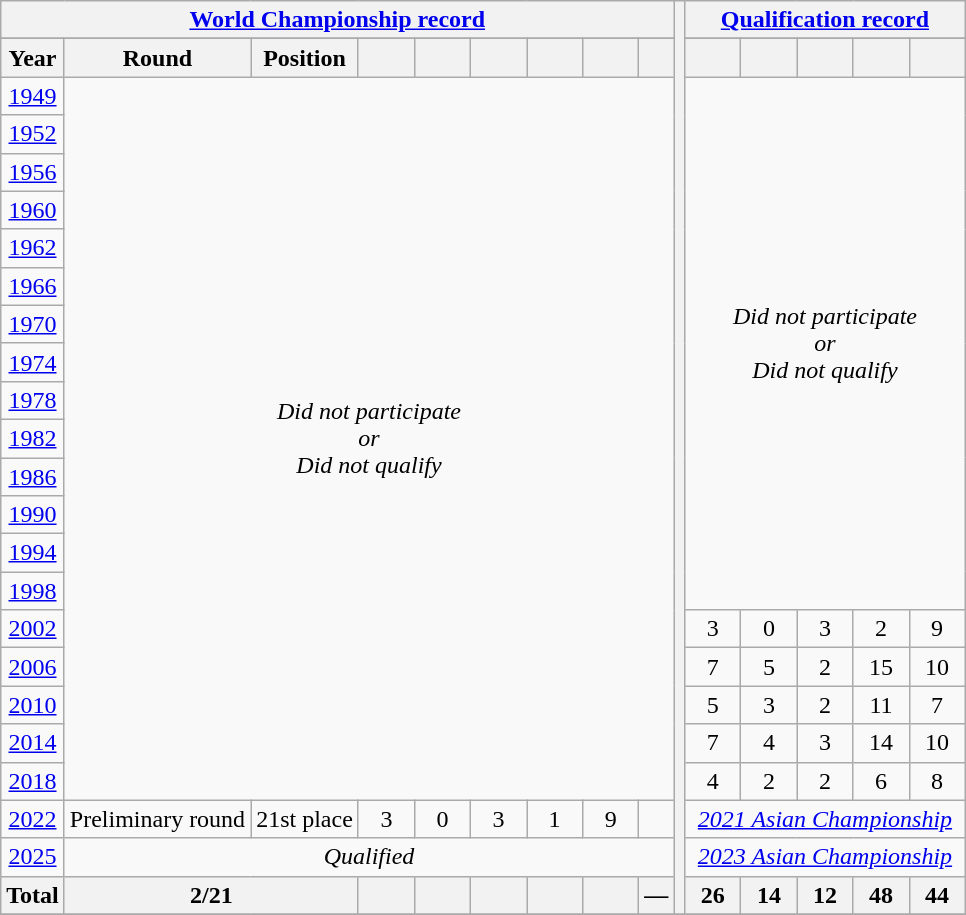<table class="wikitable" style="text-align: center;">
<tr>
<th colspan=9><a href='#'>World Championship record</a></th>
<th rowspan=25></th>
<th colspan=5><a href='#'>Qualification record</a></th>
</tr>
<tr>
</tr>
<tr>
<th>Year</th>
<th>Round</th>
<th>Position</th>
<th width=30></th>
<th width=30></th>
<th width=30></th>
<th width=30></th>
<th width=30></th>
<th></th>
<th width=30></th>
<th width=30></th>
<th width=30></th>
<th width=30></th>
<th width=30></th>
</tr>
<tr>
<td> <a href='#'>1949</a></td>
<td rowspan=19 colspan=8><em>Did not participate<br>or<br>Did not qualify</em></td>
<td rowspan=14 colspan=5><em>Did not participate<br>or<br>Did not qualify</em></td>
</tr>
<tr>
<td> <a href='#'>1952</a></td>
</tr>
<tr>
<td> <a href='#'>1956</a></td>
</tr>
<tr>
<td> <a href='#'>1960</a></td>
</tr>
<tr>
<td> <a href='#'>1962</a></td>
</tr>
<tr>
<td> <a href='#'>1966</a></td>
</tr>
<tr>
<td> <a href='#'>1970</a></td>
</tr>
<tr>
<td> <a href='#'>1974</a></td>
</tr>
<tr>
<td> <a href='#'>1978</a></td>
</tr>
<tr>
<td> <a href='#'>1982</a></td>
</tr>
<tr>
<td> <a href='#'>1986</a></td>
</tr>
<tr>
<td> <a href='#'>1990</a></td>
</tr>
<tr>
<td> <a href='#'>1994</a></td>
</tr>
<tr>
<td> <a href='#'>1998</a></td>
</tr>
<tr>
<td> <a href='#'>2002</a></td>
<td>3</td>
<td>0</td>
<td>3</td>
<td>2</td>
<td>9</td>
</tr>
<tr>
<td> <a href='#'>2006</a></td>
<td>7</td>
<td>5</td>
<td>2</td>
<td>15</td>
<td>10</td>
</tr>
<tr>
<td> <a href='#'>2010</a></td>
<td>5</td>
<td>3</td>
<td>2</td>
<td>11</td>
<td>7</td>
</tr>
<tr>
<td> <a href='#'>2014</a></td>
<td>7</td>
<td>4</td>
<td>3</td>
<td>14</td>
<td>10</td>
</tr>
<tr>
<td>  <a href='#'>2018</a></td>
<td>4</td>
<td>2</td>
<td>2</td>
<td>6</td>
<td>8</td>
</tr>
<tr>
<td>  <a href='#'>2022</a></td>
<td>Preliminary round</td>
<td>21st place</td>
<td>3</td>
<td>0</td>
<td>3</td>
<td>1</td>
<td>9</td>
<td></td>
<td colspan=5><em><a href='#'>2021 Asian Championship</a></em></td>
</tr>
<tr>
<td> <a href='#'>2025</a></td>
<td colspan=8><em>Qualified</em></td>
<td colspan=5><em><a href='#'>2023 Asian Championship</a></em></td>
</tr>
<tr>
<th>Total</th>
<th colspan=2>2/21</th>
<th></th>
<th></th>
<th></th>
<th></th>
<th></th>
<th>—</th>
<th>26</th>
<th>14</th>
<th>12</th>
<th>48</th>
<th>44</th>
</tr>
<tr>
</tr>
</table>
